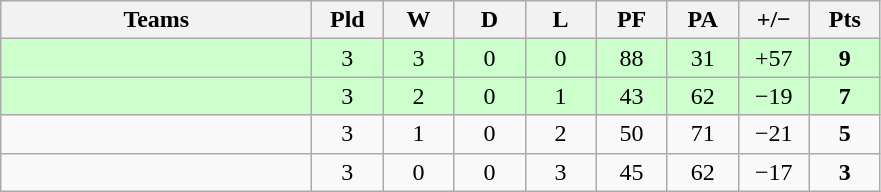<table class="wikitable" style="text-align: center;">
<tr>
<th width="200">Teams</th>
<th width="40">Pld</th>
<th width="40">W</th>
<th width="40">D</th>
<th width="40">L</th>
<th width="40">PF</th>
<th width="40">PA</th>
<th width="40">+/−</th>
<th width="40">Pts</th>
</tr>
<tr bgcolor=ccffcc>
<td align=left></td>
<td>3</td>
<td>3</td>
<td>0</td>
<td>0</td>
<td>88</td>
<td>31</td>
<td>+57</td>
<td><strong>9</strong></td>
</tr>
<tr bgcolor=ccffcc>
<td align=left></td>
<td>3</td>
<td>2</td>
<td>0</td>
<td>1</td>
<td>43</td>
<td>62</td>
<td>−19</td>
<td><strong>7</strong></td>
</tr>
<tr>
<td align=left></td>
<td>3</td>
<td>1</td>
<td>0</td>
<td>2</td>
<td>50</td>
<td>71</td>
<td>−21</td>
<td><strong>5</strong></td>
</tr>
<tr>
<td align=left></td>
<td>3</td>
<td>0</td>
<td>0</td>
<td>3</td>
<td>45</td>
<td>62</td>
<td>−17</td>
<td><strong>3</strong></td>
</tr>
</table>
